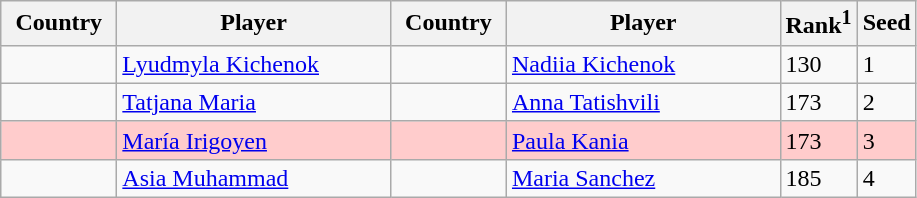<table class="sortable wikitable">
<tr>
<th style="width:70px;">Country</th>
<th style="width:175px;">Player</th>
<th style="width:70px;">Country</th>
<th style="width:175px;">Player</th>
<th>Rank<sup>1</sup></th>
<th>Seed</th>
</tr>
<tr>
<td></td>
<td><a href='#'>Lyudmyla Kichenok</a></td>
<td></td>
<td><a href='#'>Nadiia Kichenok</a></td>
<td>130</td>
<td>1</td>
</tr>
<tr>
<td></td>
<td><a href='#'>Tatjana Maria</a></td>
<td></td>
<td><a href='#'>Anna Tatishvili</a></td>
<td>173</td>
<td>2</td>
</tr>
<tr style="background:#fcc;">
<td></td>
<td><a href='#'>María Irigoyen</a></td>
<td></td>
<td><a href='#'>Paula Kania</a></td>
<td>173</td>
<td>3</td>
</tr>
<tr>
<td></td>
<td><a href='#'>Asia Muhammad</a></td>
<td></td>
<td><a href='#'>Maria Sanchez</a></td>
<td>185</td>
<td>4</td>
</tr>
</table>
